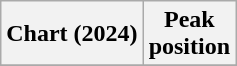<table class="wikitable plainrowheaders" style="text-align:center">
<tr>
<th scope="col">Chart (2024)</th>
<th scope="col">Peak<br>position</th>
</tr>
<tr>
</tr>
</table>
